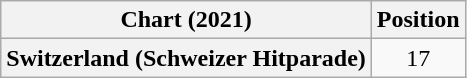<table class="wikitable plainrowheaders" style="text-align:center">
<tr>
<th scope="col">Chart (2021)</th>
<th scope="col">Position</th>
</tr>
<tr>
<th scope="row">Switzerland (Schweizer Hitparade)</th>
<td>17</td>
</tr>
</table>
